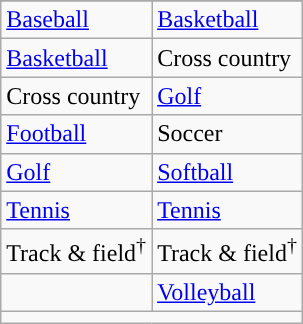<table class="wikitable" style= " ">
<tr>
</tr>
<tr>
<td><a href='#'>Baseball</a></td>
<td><a href='#'>Basketball</a></td>
</tr>
<tr>
<td><a href='#'>Basketball</a></td>
<td>Cross country</td>
</tr>
<tr>
<td>Cross country</td>
<td><a href='#'>Golf</a></td>
</tr>
<tr>
<td><a href='#'>Football</a></td>
<td>Soccer</td>
</tr>
<tr>
<td><a href='#'>Golf</a></td>
<td><a href='#'>Softball</a></td>
</tr>
<tr>
<td><a href='#'>Tennis</a></td>
<td><a href='#'>Tennis</a></td>
</tr>
<tr>
<td>Track & field<sup>†</sup></td>
<td>Track & field<sup>†</sup></td>
</tr>
<tr>
<td></td>
<td><a href='#'>Volleyball</a></td>
</tr>
<tr>
<td colspan="2"></td>
</tr>
</table>
